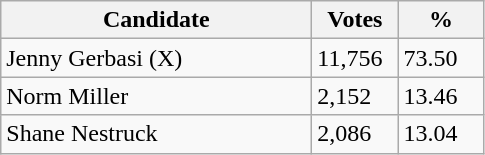<table class="wikitable sortable">
<tr>
<th bgcolor="#DDDDFF" width="200px">Candidate</th>
<th bgcolor="#DDDDFF" width="50px">Votes</th>
<th bgcolor="#DDDDFF" width="50px">%</th>
</tr>
<tr>
<td>Jenny Gerbasi (X)</td>
<td>11,756</td>
<td>73.50</td>
</tr>
<tr>
<td>Norm Miller</td>
<td>2,152</td>
<td>13.46</td>
</tr>
<tr>
<td>Shane Nestruck</td>
<td>2,086</td>
<td>13.04</td>
</tr>
</table>
